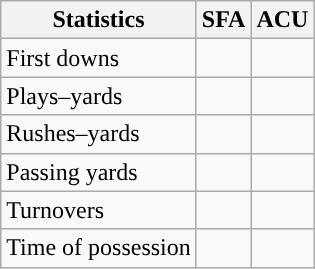<table class="wikitable" style="float:left">
<tr>
<th>Statistics</th>
<th>SFA</th>
<th>ACU</th>
</tr>
<tr>
<td>First downs</td>
<td></td>
<td></td>
</tr>
<tr>
<td>Plays–yards</td>
<td></td>
<td></td>
</tr>
<tr>
<td>Rushes–yards</td>
<td></td>
<td></td>
</tr>
<tr>
<td>Passing yards</td>
<td></td>
<td></td>
</tr>
<tr>
<td>Turnovers</td>
<td></td>
<td></td>
</tr>
<tr>
<td>Time of possession</td>
<td></td>
<td></td>
</tr>
</table>
